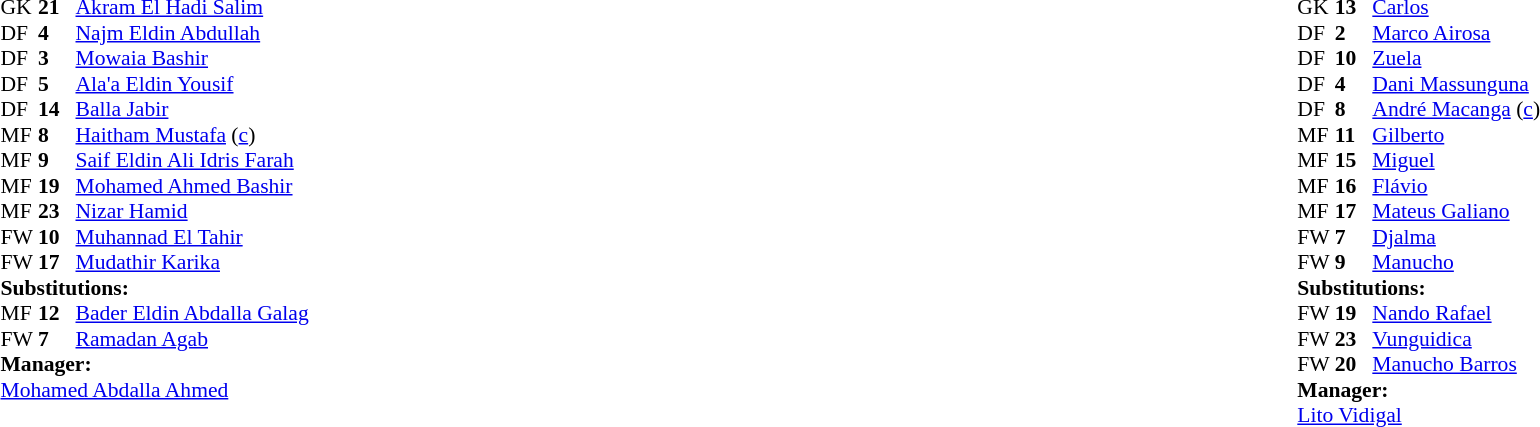<table width="100%">
<tr>
<td valign="top" width="50%"><br><table style="font-size: 90%" cellspacing="0" cellpadding="0">
<tr>
<th width="25"></th>
<th width="25"></th>
</tr>
<tr>
<td>GK</td>
<td><strong>21</strong></td>
<td><a href='#'>Akram El Hadi Salim</a></td>
</tr>
<tr>
<td>DF</td>
<td><strong>4</strong></td>
<td><a href='#'>Najm Eldin Abdullah</a></td>
</tr>
<tr>
<td>DF</td>
<td><strong>3</strong></td>
<td><a href='#'>Mowaia Bashir</a></td>
<td></td>
</tr>
<tr>
<td>DF</td>
<td><strong>5</strong></td>
<td><a href='#'>Ala'a Eldin Yousif</a></td>
</tr>
<tr>
<td>DF</td>
<td><strong>14</strong></td>
<td><a href='#'>Balla Jabir</a></td>
<td></td>
</tr>
<tr>
<td>MF</td>
<td><strong>8</strong></td>
<td><a href='#'>Haitham Mustafa</a> (<a href='#'>c</a>)</td>
<td></td>
<td></td>
</tr>
<tr>
<td>MF</td>
<td><strong>9</strong></td>
<td><a href='#'>Saif Eldin Ali Idris Farah</a></td>
</tr>
<tr>
<td>MF</td>
<td><strong>19</strong></td>
<td><a href='#'>Mohamed Ahmed Bashir</a></td>
<td></td>
</tr>
<tr>
<td>MF</td>
<td><strong>23</strong></td>
<td><a href='#'>Nizar Hamid</a></td>
</tr>
<tr>
<td>FW</td>
<td><strong>10</strong></td>
<td><a href='#'>Muhannad El Tahir</a></td>
</tr>
<tr>
<td>FW</td>
<td><strong>17</strong></td>
<td><a href='#'>Mudathir Karika</a></td>
<td></td>
<td></td>
</tr>
<tr>
<td colspan=3><strong>Substitutions:</strong></td>
</tr>
<tr>
<td>MF</td>
<td><strong>12</strong></td>
<td><a href='#'>Bader Eldin Abdalla Galag</a></td>
<td></td>
<td></td>
</tr>
<tr>
<td>FW</td>
<td><strong>7</strong></td>
<td><a href='#'>Ramadan Agab</a></td>
<td></td>
<td></td>
</tr>
<tr>
<td colspan=3><strong>Manager:</strong></td>
</tr>
<tr>
<td colspan=3><a href='#'>Mohamed Abdalla Ahmed</a></td>
</tr>
</table>
</td>
<td valign="top"></td>
<td valign="top" width="50%"><br><table style="font-size: 90%" cellspacing="0" cellpadding="0" align="center">
<tr>
<th width=25></th>
<th width=25></th>
</tr>
<tr>
<td>GK</td>
<td><strong>13</strong></td>
<td><a href='#'>Carlos</a></td>
<td></td>
</tr>
<tr>
<td>DF</td>
<td><strong>2</strong></td>
<td><a href='#'>Marco Airosa</a></td>
<td></td>
</tr>
<tr>
<td>DF</td>
<td><strong>10</strong></td>
<td><a href='#'>Zuela</a></td>
</tr>
<tr>
<td>DF</td>
<td><strong>4</strong></td>
<td><a href='#'>Dani Massunguna</a></td>
</tr>
<tr>
<td>DF</td>
<td><strong>8</strong></td>
<td><a href='#'>André Macanga</a> (<a href='#'>c</a>)</td>
</tr>
<tr>
<td>MF</td>
<td><strong>11</strong></td>
<td><a href='#'>Gilberto</a></td>
<td></td>
</tr>
<tr>
<td>MF</td>
<td><strong>15</strong></td>
<td><a href='#'>Miguel</a></td>
</tr>
<tr>
<td>MF</td>
<td><strong>16</strong></td>
<td><a href='#'>Flávio</a></td>
<td></td>
<td></td>
</tr>
<tr>
<td>MF</td>
<td><strong>17</strong></td>
<td><a href='#'>Mateus Galiano</a></td>
</tr>
<tr>
<td>FW</td>
<td><strong>7</strong></td>
<td><a href='#'>Djalma</a></td>
<td></td>
<td></td>
</tr>
<tr>
<td>FW</td>
<td><strong>9</strong></td>
<td><a href='#'>Manucho</a></td>
</tr>
<tr>
<td colspan=3><strong>Substitutions:</strong></td>
</tr>
<tr>
<td>FW</td>
<td><strong>19</strong></td>
<td><a href='#'>Nando Rafael</a></td>
<td></td>
<td> </td>
</tr>
<tr>
<td>FW</td>
<td><strong>23</strong></td>
<td><a href='#'>Vunguidica</a></td>
<td></td>
<td></td>
</tr>
<tr>
<td>FW</td>
<td><strong>20</strong></td>
<td><a href='#'>Manucho Barros</a></td>
<td></td>
<td></td>
</tr>
<tr>
<td colspan=3><strong>Manager:</strong></td>
</tr>
<tr>
<td colspan=3><a href='#'>Lito Vidigal</a></td>
</tr>
</table>
</td>
</tr>
</table>
